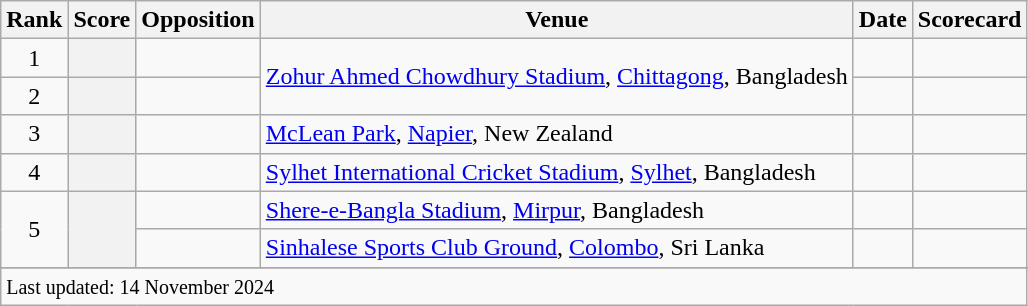<table class="wikitable plainrowheaders sortable">
<tr>
<th scope=col>Rank</th>
<th scope=col>Score</th>
<th scope=col>Opposition</th>
<th scope=col>Venue</th>
<th scope=col>Date</th>
<th scope=col>Scorecard</th>
</tr>
<tr>
<td align=center>1</td>
<th scope=row style=text-align:center;></th>
<td></td>
<td rowspan="2"><a href='#'>Zohur Ahmed Chowdhury Stadium</a>, <a href='#'>Chittagong</a>, Bangladesh</td>
<td></td>
<td></td>
</tr>
<tr>
<td align=center>2</td>
<th scope=row style=text-align:center;></th>
<td></td>
<td></td>
<td></td>
</tr>
<tr>
<td align=center>3</td>
<th scope=row style=text-align:center;></th>
<td></td>
<td><a href='#'>McLean Park</a>, <a href='#'>Napier</a>, New Zealand</td>
<td></td>
<td></td>
</tr>
<tr>
<td align="center">4</td>
<th scope="row" style="text-align:center;"></th>
<td></td>
<td><a href='#'>Sylhet International Cricket Stadium</a>, <a href='#'>Sylhet</a>, Bangladesh</td>
<td></td>
<td></td>
</tr>
<tr>
<td rowspan="2" align="center">5</td>
<th rowspan="2" scope="row" style="text-align:center;"></th>
<td></td>
<td><a href='#'>Shere-e-Bangla Stadium</a>, <a href='#'>Mirpur</a>, Bangladesh</td>
<td></td>
<td></td>
</tr>
<tr>
<td></td>
<td><a href='#'>Sinhalese Sports Club Ground</a>, <a href='#'>Colombo</a>, Sri Lanka</td>
<td></td>
<td></td>
</tr>
<tr>
</tr>
<tr class=sortbottom>
<td colspan=6><small>Last updated: 14 November 2024</small></td>
</tr>
</table>
